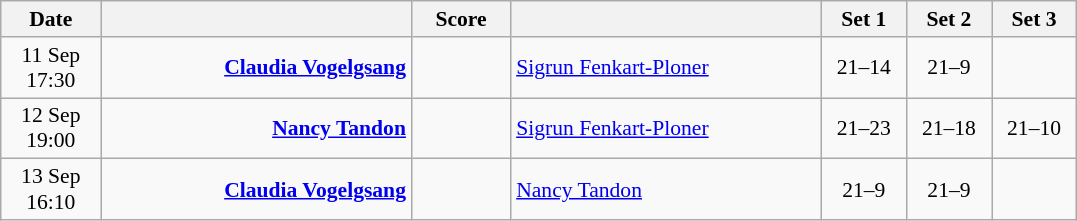<table class="wikitable" style="text-align: center; font-size:90%">
<tr>
<th width="60">Date</th>
<th align="right" width="200"></th>
<th width="60">Score</th>
<th align="left" width="200"></th>
<th width="50">Set 1</th>
<th width="50">Set 2</th>
<th width="50">Set 3</th>
</tr>
<tr>
<td>11 Sep<br>17:30</td>
<td align="right"><strong><a href='#'>Claudia Vogelgsang</a> </strong></td>
<td align="center"></td>
<td align="left"> <a href='#'>Sigrun Fenkart-Ploner</a></td>
<td>21–14</td>
<td>21–9</td>
<td></td>
</tr>
<tr>
<td>12 Sep<br>19:00</td>
<td align="right"><strong><a href='#'>Nancy Tandon</a> </strong></td>
<td align="center"></td>
<td align="left"> <a href='#'>Sigrun Fenkart-Ploner</a></td>
<td>21–23</td>
<td>21–18</td>
<td>21–10</td>
</tr>
<tr>
<td>13 Sep<br>16:10</td>
<td align="right"><strong><a href='#'>Claudia Vogelgsang</a> </strong></td>
<td align="center"></td>
<td align="left"> <a href='#'>Nancy Tandon</a></td>
<td>21–9</td>
<td>21–9</td>
<td></td>
</tr>
</table>
